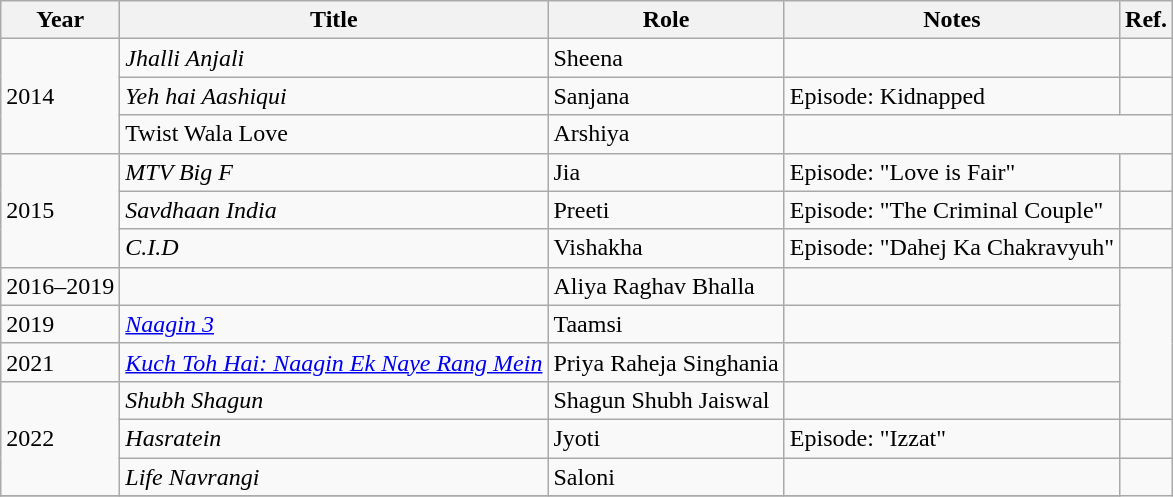<table class="wikitable sortable">
<tr>
<th>Year</th>
<th>Title</th>
<th>Role</th>
<th>Notes</th>
<th>Ref.</th>
</tr>
<tr>
<td rowspan="3">2014</td>
<td><em>Jhalli Anjali</em></td>
<td>Sheena</td>
<td></td>
</tr>
<tr>
<td><em>Yeh hai Aashiqui</em></td>
<td>Sanjana</td>
<td>Episode: Kidnapped</td>
<td></td>
</tr>
<tr>
<td>Twist Wala Love</td>
<td>Arshiya</td>
</tr>
<tr>
<td rowspan="3">2015</td>
<td><em>MTV Big F</em></td>
<td>Jia</td>
<td>Episode: "Love is Fair"</td>
<td></td>
</tr>
<tr>
<td><em>Savdhaan India</em></td>
<td>Preeti</td>
<td>Episode: "The Criminal Couple"</td>
<td></td>
</tr>
<tr>
<td><em>C.I.D</em></td>
<td>Vishakha</td>
<td>Episode: "Dahej Ka Chakravyuh"</td>
<td></td>
</tr>
<tr>
<td>2016–2019</td>
<td></td>
<td>Aliya Raghav Bhalla</td>
<td></td>
</tr>
<tr>
<td>2019</td>
<td><em><a href='#'>Naagin 3</a></em></td>
<td>Taamsi</td>
<td></td>
</tr>
<tr>
<td>2021</td>
<td><em><a href='#'>Kuch Toh Hai: Naagin Ek Naye Rang Mein</a></em></td>
<td>Priya Raheja Singhania</td>
<td></td>
</tr>
<tr>
<td rowspan="3">2022</td>
<td><em>Shubh Shagun</em></td>
<td>Shagun Shubh Jaiswal</td>
<td></td>
</tr>
<tr>
<td><em>Hasratein</em></td>
<td>Jyoti</td>
<td>Episode: "Izzat"</td>
<td></td>
</tr>
<tr>
<td><em>Life Navrangi</em></td>
<td>Saloni</td>
<td></td>
</tr>
<tr>
</tr>
</table>
